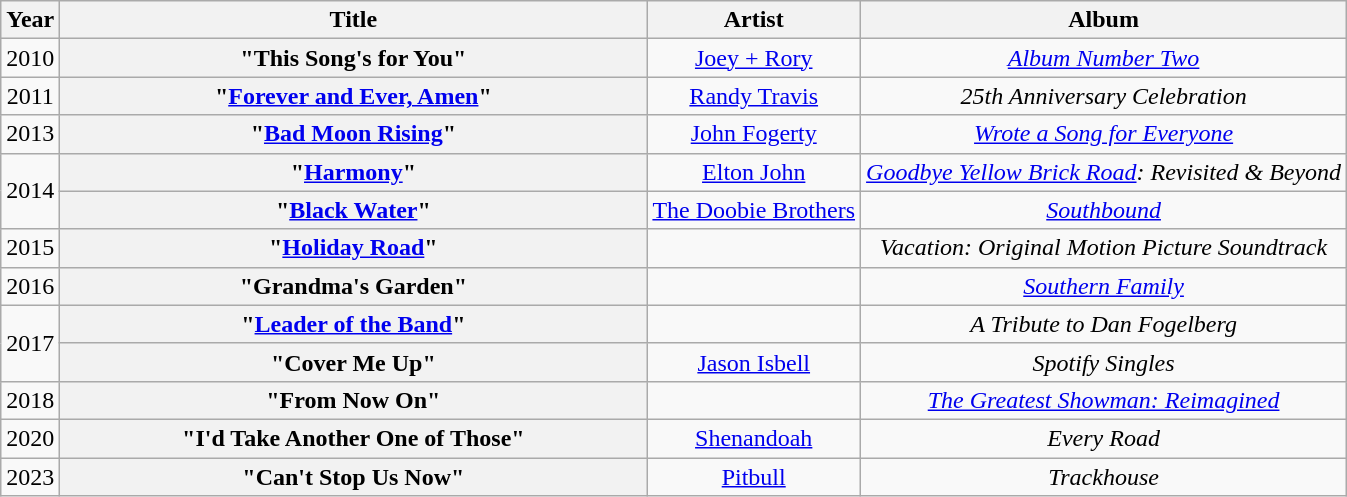<table class="wikitable plainrowheaders" style="text-align:center;">
<tr>
<th>Year</th>
<th style="width:24em;">Title</th>
<th>Artist</th>
<th>Album</th>
</tr>
<tr>
<td>2010</td>
<th scope="row">"This Song's for You"</th>
<td><a href='#'>Joey + Rory</a></td>
<td><em><a href='#'>Album Number Two</a></em></td>
</tr>
<tr>
<td>2011</td>
<th scope="row">"<a href='#'>Forever and Ever, Amen</a>"</th>
<td><a href='#'>Randy Travis</a></td>
<td><em>25th Anniversary Celebration</em></td>
</tr>
<tr>
<td>2013</td>
<th scope="row">"<a href='#'>Bad Moon Rising</a>"</th>
<td><a href='#'>John Fogerty</a></td>
<td><em><a href='#'>Wrote a Song for Everyone</a></em></td>
</tr>
<tr>
<td rowspan="2">2014</td>
<th scope="row">"<a href='#'>Harmony</a>"</th>
<td><a href='#'>Elton John</a></td>
<td><em><a href='#'>Goodbye Yellow Brick Road</a>: Revisited & Beyond</em></td>
</tr>
<tr>
<th scope="row">"<a href='#'>Black Water</a>"</th>
<td><a href='#'>The Doobie Brothers</a></td>
<td><em><a href='#'>Southbound</a></em></td>
</tr>
<tr>
<td>2015</td>
<th scope="row">"<a href='#'>Holiday Road</a>"</th>
<td></td>
<td><em>Vacation: Original Motion Picture Soundtrack</em></td>
</tr>
<tr>
<td>2016</td>
<th scope="row">"Grandma's Garden"</th>
<td></td>
<td><em><a href='#'>Southern Family</a></em></td>
</tr>
<tr>
<td rowspan="2">2017</td>
<th scope="row">"<a href='#'>Leader of the Band</a>"</th>
<td></td>
<td><em>A Tribute to Dan Fogelberg</em></td>
</tr>
<tr>
<th scope="row">"Cover Me Up"</th>
<td><a href='#'>Jason Isbell</a></td>
<td><em>Spotify Singles</em></td>
</tr>
<tr>
<td>2018</td>
<th scope="row">"From Now On"</th>
<td></td>
<td><em><a href='#'>The Greatest Showman: Reimagined</a></em></td>
</tr>
<tr>
<td>2020</td>
<th scope="row">"I'd Take Another One of Those"</th>
<td><a href='#'>Shenandoah</a></td>
<td><em>Every Road</em></td>
</tr>
<tr>
<td>2023</td>
<th scope="row">"Can't Stop Us Now"</th>
<td><a href='#'>Pitbull</a></td>
<td><em>Trackhouse</em></td>
</tr>
</table>
